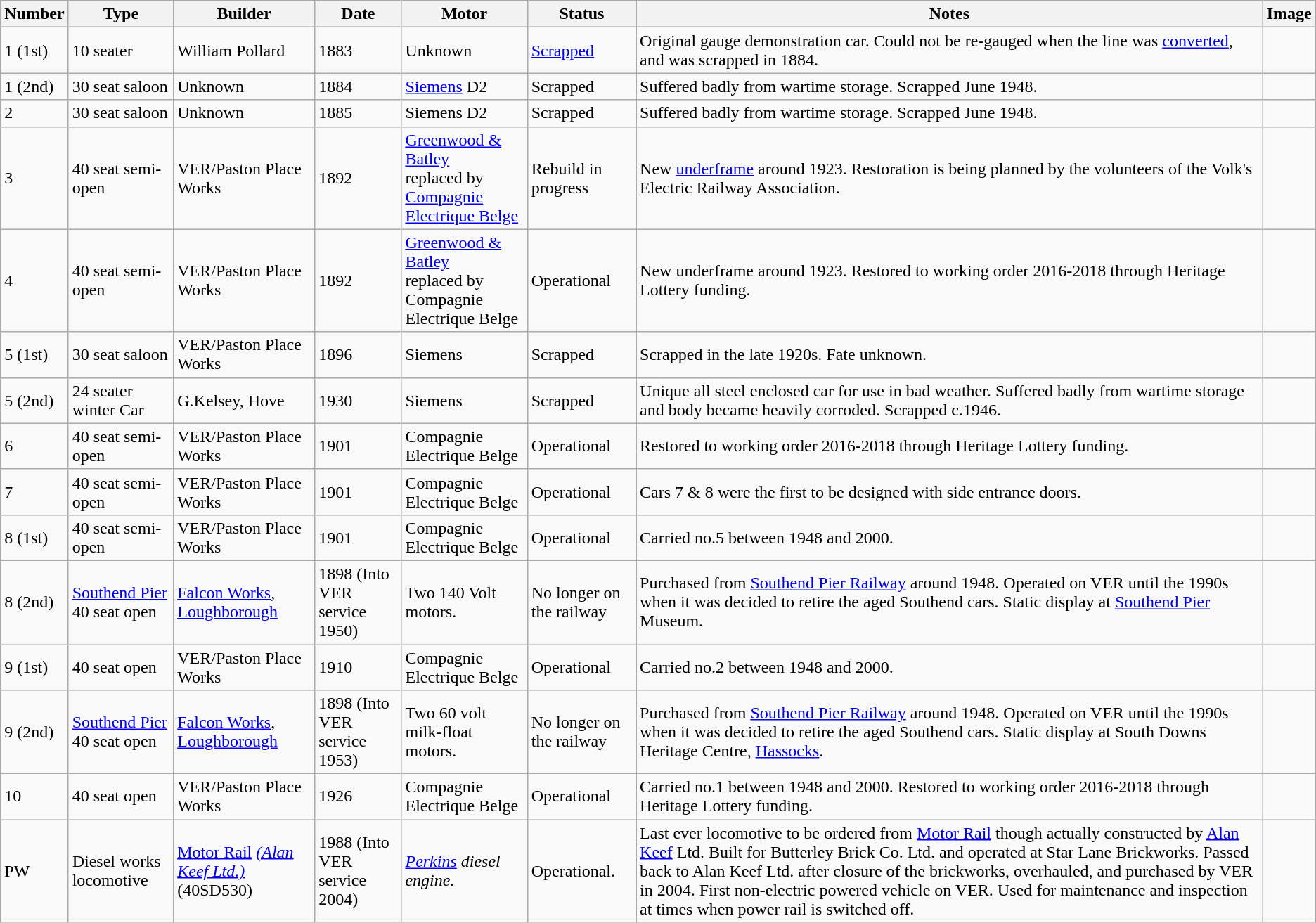<table class="wikitable">
<tr>
<th>Number</th>
<th>Type</th>
<th>Builder</th>
<th>Date</th>
<th>Motor</th>
<th>Status</th>
<th>Notes</th>
<th>Image</th>
</tr>
<tr>
<td>1 (1st)</td>
<td>10 seater</td>
<td>William Pollard</td>
<td>1883</td>
<td>Unknown</td>
<td><a href='#'>Scrapped</a></td>
<td>Original  gauge demonstration car. Could not be re-gauged when the line was <a href='#'>converted</a>, and was scrapped in 1884.</td>
<td></td>
</tr>
<tr>
<td>1 (2nd)</td>
<td>30 seat saloon</td>
<td>Unknown</td>
<td>1884</td>
<td><a href='#'>Siemens</a> D2<br> </td>
<td>Scrapped</td>
<td>Suffered badly from wartime storage. Scrapped June 1948.</td>
<td></td>
</tr>
<tr>
<td>2</td>
<td>30 seat saloon</td>
<td>Unknown</td>
<td>1885</td>
<td>Siemens D2<br> </td>
<td>Scrapped</td>
<td>Suffered badly from wartime storage. Scrapped June 1948.</td>
<td></td>
</tr>
<tr>
<td>3</td>
<td>40 seat semi-open</td>
<td>VER/Paston Place Works</td>
<td>1892</td>
<td><a href='#'>Greenwood & Batley</a><br> replaced by <a href='#'>Compagnie Electrique Belge</a><br></td>
<td>Rebuild in progress</td>
<td>New <a href='#'>underframe</a> around 1923. Restoration is being planned by the volunteers of the Volk's Electric Railway Association.</td>
<td></td>
</tr>
<tr>
<td>4</td>
<td>40 seat semi-open</td>
<td>VER/Paston Place Works</td>
<td>1892</td>
<td><a href='#'>Greenwood & Batley</a><br> replaced by Compagnie Electrique Belge<br></td>
<td>Operational</td>
<td>New underframe around 1923. Restored to working order 2016-2018 through Heritage Lottery funding.</td>
<td></td>
</tr>
<tr>
<td>5 (1st)</td>
<td>30 seat saloon</td>
<td>VER/Paston Place Works</td>
<td>1896</td>
<td>Siemens<br></td>
<td>Scrapped</td>
<td>Scrapped in the late 1920s. Fate unknown.</td>
<td></td>
</tr>
<tr>
<td>5 (2nd)</td>
<td>24 seater winter Car</td>
<td>G.Kelsey, Hove</td>
<td>1930</td>
<td>Siemens<br></td>
<td>Scrapped</td>
<td>Unique all steel enclosed car for use in bad weather. Suffered badly from wartime storage and body became heavily corroded. Scrapped c.1946.</td>
<td></td>
</tr>
<tr>
<td>6</td>
<td>40 seat semi-open</td>
<td>VER/Paston Place Works</td>
<td>1901</td>
<td>Compagnie Electrique Belge<br></td>
<td>Operational</td>
<td>Restored to working order 2016-2018 through Heritage Lottery funding.</td>
<td></td>
</tr>
<tr>
<td>7</td>
<td>40 seat semi-open</td>
<td>VER/Paston Place Works</td>
<td>1901</td>
<td>Compagnie Electrique Belge<br></td>
<td>Operational</td>
<td>Cars 7 & 8 were the first to be designed with side entrance doors.</td>
<td></td>
</tr>
<tr>
<td>8 (1st)</td>
<td>40 seat semi-open</td>
<td>VER/Paston Place Works</td>
<td>1901</td>
<td>Compagnie Electrique Belge<br></td>
<td>Operational</td>
<td>Carried no.5 between 1948 and 2000.</td>
<td></td>
</tr>
<tr>
<td>8 (2nd)</td>
<td><a href='#'>Southend Pier</a> 40 seat open</td>
<td><a href='#'>Falcon Works</a>, <a href='#'>Loughborough</a></td>
<td>1898 (Into VER service 1950)</td>
<td>Two 140 Volt motors.</td>
<td>No longer on the railway</td>
<td>Purchased from <a href='#'>Southend Pier Railway</a> around 1948. Operated on VER until the 1990s when it was decided to retire the aged Southend cars. Static display at <a href='#'>Southend Pier</a> Museum.</td>
<td></td>
</tr>
<tr>
<td>9 (1st)</td>
<td>40 seat open</td>
<td>VER/Paston Place Works</td>
<td>1910</td>
<td>Compagnie Electrique Belge<br></td>
<td>Operational</td>
<td>Carried no.2 between 1948 and 2000.</td>
<td></td>
</tr>
<tr>
<td>9 (2nd)</td>
<td><a href='#'>Southend Pier</a> 40 seat open</td>
<td><a href='#'>Falcon Works</a>, <a href='#'>Loughborough</a></td>
<td>1898 (Into VER service 1953)</td>
<td>Two 60 volt milk-float motors.</td>
<td>No longer on the railway</td>
<td>Purchased from <a href='#'>Southend Pier Railway</a> around 1948. Operated on VER until the 1990s when it was decided to retire the aged Southend cars. Static display at South Downs Heritage Centre, <a href='#'>Hassocks</a>.</td>
<td></td>
</tr>
<tr>
<td>10</td>
<td>40 seat open</td>
<td>VER/Paston Place Works</td>
<td>1926</td>
<td>Compagnie Electrique Belge<br></td>
<td>Operational</td>
<td>Carried no.1 between 1948 and 2000. Restored to working order 2016-2018 through Heritage Lottery funding.</td>
<td></td>
</tr>
<tr>
<td>PW</td>
<td>Diesel works locomotive</td>
<td><a href='#'>Motor Rail</a> <a href='#'><em>(Alan Keef Ltd.)</em></a> (40SD530)</td>
<td>1988 (Into VER service 2004)</td>
<td><em><a href='#'>Perkins</a> diesel engine.</em></td>
<td>Operational.</td>
<td>Last ever locomotive to be ordered from <a href='#'>Motor Rail</a> though actually constructed by <a href='#'>Alan Keef</a> Ltd. Built for Butterley Brick Co. Ltd. and operated at Star Lane Brickworks. Passed back to Alan Keef Ltd. after closure of the brickworks, overhauled, and purchased by VER in 2004. First non-electric powered vehicle on VER. Used for maintenance and inspection at times when power rail is switched off.</td>
<td></td>
</tr>
</table>
